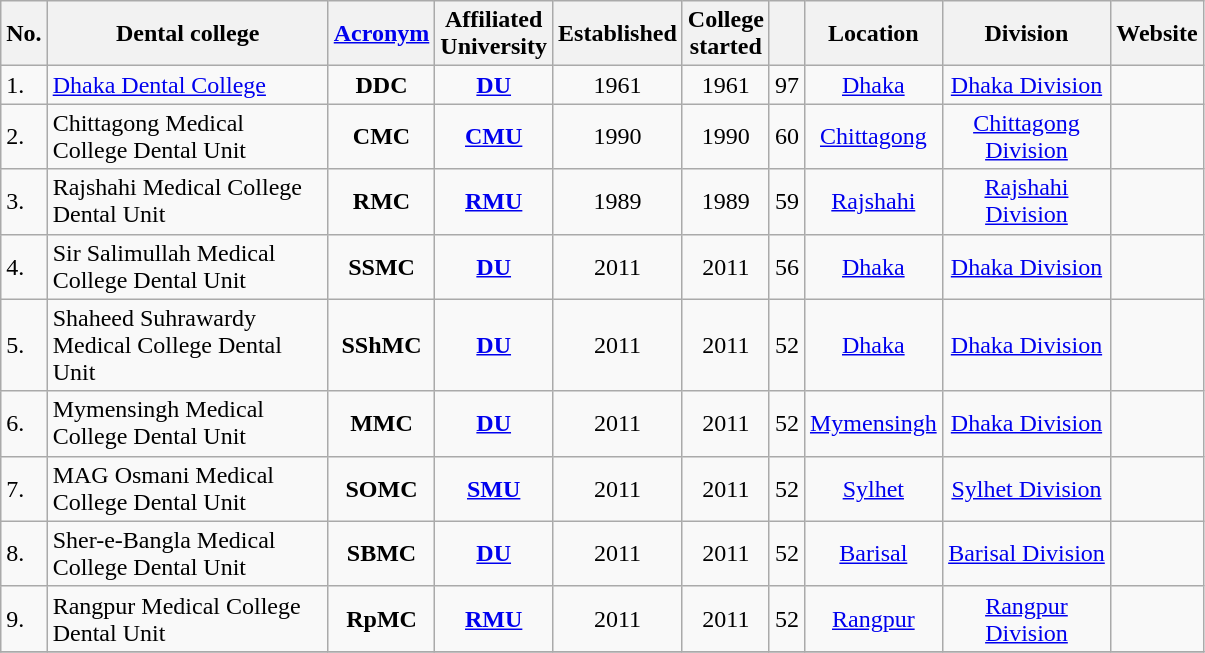<table class="wikitable sortable">
<tr>
<th style="width:5px;">No.</th>
<th style="width:180px;">Dental college</th>
<th class="unsortable"><a href='#'>Acronym</a></th>
<th style="width:30px;">Affiliated University</th>
<th style="width:50px;">Established</th>
<th>College<br> started</th>
<th></th>
<th style="width:65px;">Location</th>
<th style="width:105px;">Division</th>
<th class="unsortable">Website<br></th>
</tr>
<tr>
<td>1.</td>
<td><a href='#'>Dhaka Dental College</a></td>
<td align="center"><strong>DDC</strong></td>
<td align="center"><a href='#'><strong>DU</strong></a></td>
<td align="center">1961</td>
<td align="center">1961</td>
<td align="center">97</td>
<td align="center"><a href='#'>Dhaka</a></td>
<td align="center"><a href='#'>Dhaka Division</a></td>
<td align="center"></td>
</tr>
<tr 1>
<td>2.</td>
<td>Chittagong Medical College Dental Unit</td>
<td align="center"><strong>CMC</strong></td>
<td align="center"><a href='#'><strong>CMU</strong></a></td>
<td align="center">1990</td>
<td align="center">1990</td>
<td align="center">60</td>
<td align="center"><a href='#'>Chittagong</a></td>
<td align="center"><a href='#'>Chittagong Division</a></td>
<td align="center"></td>
</tr>
<tr 2>
<td>3.</td>
<td>Rajshahi Medical College Dental Unit</td>
<td align="center"><strong>RMC</strong></td>
<td align="center"><a href='#'><strong>RMU</strong></a></td>
<td align="center">1989</td>
<td align="center">1989</td>
<td align="center">59</td>
<td align="center"><a href='#'>Rajshahi</a></td>
<td align="center"><a href='#'>Rajshahi Division</a></td>
<td align="center"></td>
</tr>
<tr 3>
<td>4.</td>
<td>Sir Salimullah Medical College Dental Unit</td>
<td align="center"><strong>SSMC</strong></td>
<td align="center"><a href='#'><strong>DU</strong></a></td>
<td align="center">2011</td>
<td align="center">2011</td>
<td align="center">56</td>
<td align="center"><a href='#'>Dhaka</a></td>
<td align="center"><a href='#'>Dhaka Division</a></td>
<td align="center"></td>
</tr>
<tr 4>
<td>5.</td>
<td>Shaheed Suhrawardy Medical College Dental Unit</td>
<td align="center"><strong>SShMC</strong></td>
<td align="center"><a href='#'><strong>DU</strong></a></td>
<td align="center">2011</td>
<td align="center">2011</td>
<td align="center">52</td>
<td align="center"><a href='#'>Dhaka</a></td>
<td align="center"><a href='#'>Dhaka Division</a></td>
<td align="center"></td>
</tr>
<tr 5>
<td>6.</td>
<td>Mymensingh Medical College Dental Unit</td>
<td align="center"><strong>MMC</strong></td>
<td align="center"><a href='#'><strong>DU</strong></a></td>
<td align="center">2011</td>
<td align="center">2011</td>
<td align="center">52</td>
<td align="center"><a href='#'>Mymensingh</a></td>
<td align="center"><a href='#'>Dhaka Division</a></td>
<td align="center"></td>
</tr>
<tr 6>
<td>7.</td>
<td>MAG Osmani Medical College Dental Unit</td>
<td align="center"><strong>SOMC</strong></td>
<td align="center"><a href='#'><strong>SMU</strong></a></td>
<td align="center">2011</td>
<td align="center">2011</td>
<td align="center">52</td>
<td align="center"><a href='#'>Sylhet</a></td>
<td align="center"><a href='#'>Sylhet Division</a></td>
<td align="center"></td>
</tr>
<tr 7>
<td>8.</td>
<td>Sher-e-Bangla Medical College Dental Unit</td>
<td align="center"><strong>SBMC</strong></td>
<td align="center"><a href='#'><strong>DU</strong></a></td>
<td align="center">2011</td>
<td align="center">2011</td>
<td align="center">52</td>
<td align="center"><a href='#'>Barisal</a></td>
<td align="center"><a href='#'>Barisal Division</a></td>
<td align="center"></td>
</tr>
<tr 8>
<td>9.</td>
<td>Rangpur Medical College Dental Unit</td>
<td align="center"><strong>RpMC</strong></td>
<td align="center"><a href='#'><strong>RMU</strong></a></td>
<td align="center">2011</td>
<td align="center">2011</td>
<td align="center">52</td>
<td align="center"><a href='#'>Rangpur</a></td>
<td align="center"><a href='#'>Rangpur Division</a></td>
<td align="center"></td>
</tr>
<tr 9>
</tr>
</table>
